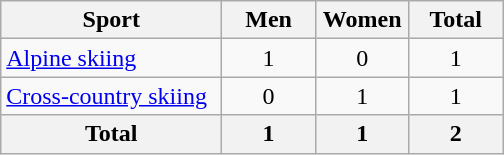<table class="wikitable sortable" style=text-align:center>
<tr>
<th width=140>Sport</th>
<th width=55>Men</th>
<th width=55>Women</th>
<th width=55>Total</th>
</tr>
<tr>
<td align=left><a href='#'>Alpine skiing</a></td>
<td>1</td>
<td>0</td>
<td>1</td>
</tr>
<tr>
<td align=left><a href='#'>Cross-country skiing</a></td>
<td>0</td>
<td>1</td>
<td>1</td>
</tr>
<tr>
<th>Total</th>
<th>1</th>
<th>1</th>
<th>2</th>
</tr>
</table>
